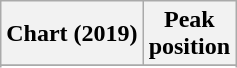<table class="wikitable sortable plainrowheaders" style="text-align:center">
<tr>
<th scope="col">Chart (2019)</th>
<th scope="col">Peak<br>position</th>
</tr>
<tr>
</tr>
<tr>
</tr>
<tr>
</tr>
</table>
